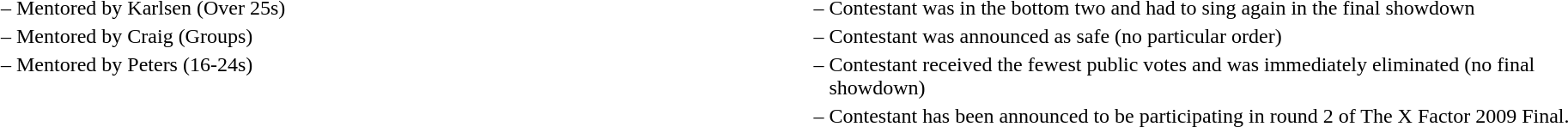<table>
<tr valign="top">
<td width = 50%><br><table>
<tr valign="top">
<td> –</td>
<td>Mentored by Karlsen (Over 25s)</td>
</tr>
<tr>
<td> –</td>
<td>Mentored by Craig (Groups)</td>
</tr>
<tr>
<td> –</td>
<td>Mentored by Peters (16-24s)</td>
</tr>
</table>
</td>
<td width = 50%><br><table>
<tr valign="top">
<td> –</td>
<td>Contestant was in the bottom two and had to sing again in the final showdown</td>
</tr>
<tr valign="top">
<td> –</td>
<td>Contestant was announced as safe (no particular order)</td>
</tr>
<tr valign="top">
<td> –</td>
<td>Contestant received the fewest public votes and was immediately eliminated (no final showdown)</td>
</tr>
<tr valign="top">
<td> –</td>
<td>Contestant has been announced to be participating in round 2 of The X Factor 2009 Final.</td>
</tr>
</table>
</td>
</tr>
</table>
